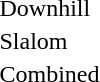<table>
<tr>
<td>Downhill</td>
<td></td>
<td></td>
<td></td>
</tr>
<tr>
<td>Slalom</td>
<td></td>
<td></td>
<td> <br> </td>
</tr>
<tr>
<td>Combined</td>
<td></td>
<td></td>
<td></td>
</tr>
</table>
